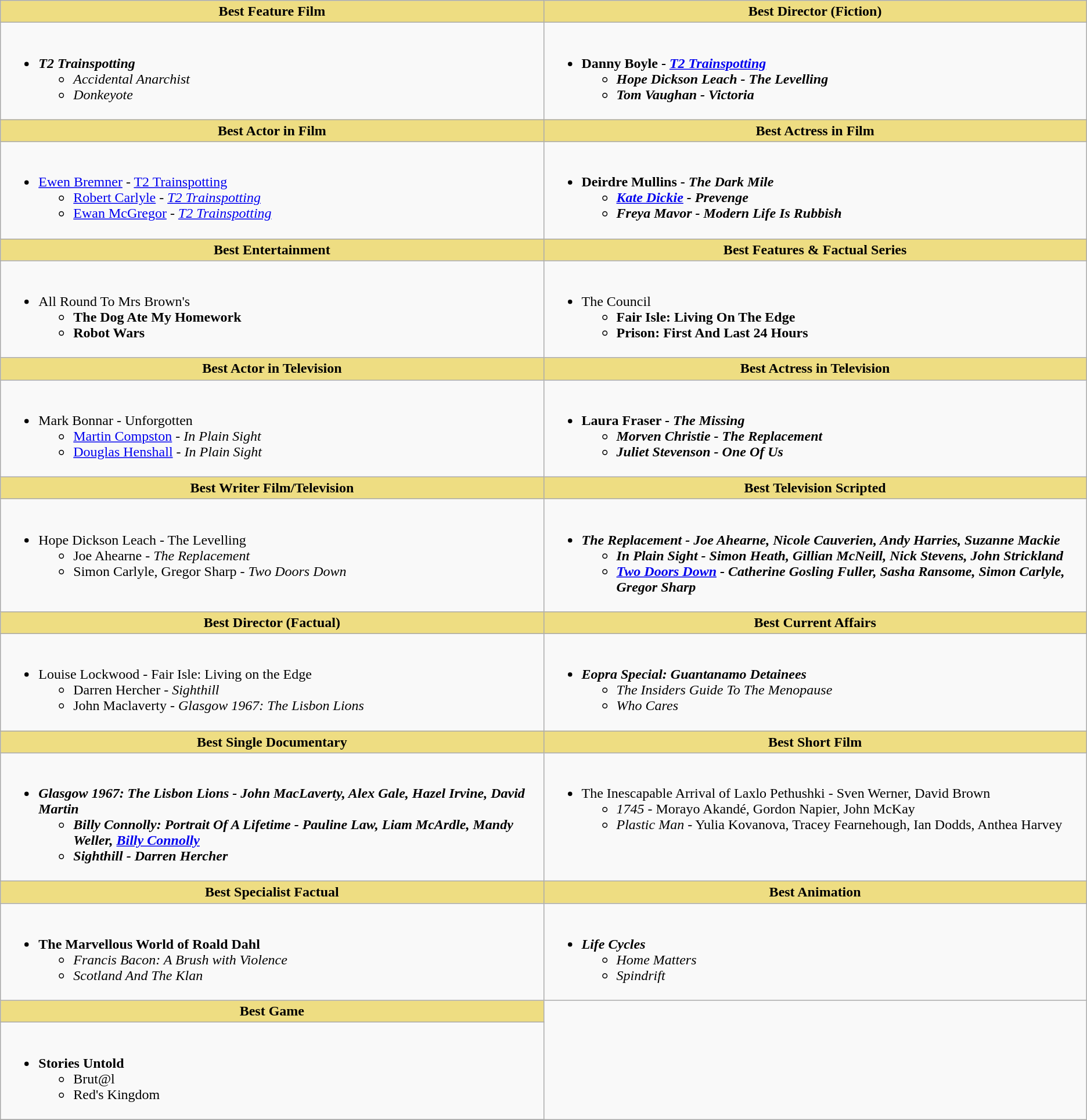<table class=wikitable>
<tr>
<th style="background:#EEDD82; width:50%">Best Feature Film</th>
<th style="background:#EEDD82; width:50%">Best Director (Fiction)</th>
</tr>
<tr>
<td valign="top"><br><ul><li><strong><em>T2 Trainspotting</em></strong><ul><li><em>Accidental Anarchist</em></li><li><em>Donkeyote</em></li></ul></li></ul></td>
<td valign="top"><br><ul><li><strong>Danny Boyle - <em><a href='#'>T2 Trainspotting</a><strong><em><ul><li>Hope Dickson Leach - </em>The Levelling<em></li><li>Tom Vaughan - </em>Victoria<em></li></ul></li></ul></td>
</tr>
<tr>
<th style="background:#EEDD82; width:50%">Best Actor in Film</th>
<th style="background:#EEDD82; width:50%">Best Actress in Film</th>
</tr>
<tr>
<td valign="top"><br><ul><li></strong><a href='#'>Ewen Bremner</a> - </em><a href='#'>T2 Trainspotting</a></em></strong><ul><li><a href='#'>Robert Carlyle</a> - <em><a href='#'>T2 Trainspotting</a></em></li><li><a href='#'>Ewan McGregor</a> - <em><a href='#'>T2 Trainspotting</a></em></li></ul></li></ul></td>
<td valign="top"><br><ul><li><strong>Deirdre Mullins - <em>The Dark Mile<strong><em><ul><li><a href='#'>Kate Dickie</a> - </em>Prevenge<em></li><li>Freya Mavor - </em>Modern Life Is Rubbish<em></li></ul></li></ul></td>
</tr>
<tr>
<th style="background:#EEDD82; width:50%">Best Entertainment</th>
<th style="background:#EEDD82; width:50%">Best Features & Factual Series</th>
</tr>
<tr>
<td valign="top"><br><ul><li></em></strong>All Round To Mrs Brown's<strong><em><ul><li></em>The Dog Ate My Homework<em></li><li></em>Robot Wars<em></li></ul></li></ul></td>
<td valign="top"><br><ul><li></em></strong>The Council<strong><em><ul><li></em>Fair Isle: Living On The Edge<em></li><li></em>Prison: First And Last 24 Hours<em></li></ul></li></ul></td>
</tr>
<tr>
<th style="background:#EEDD82; width:50%">Best Actor in Television</th>
<th style="background:#EEDD82; width:50%">Best Actress in Television</th>
</tr>
<tr>
<td valign="top"><br><ul><li></strong>Mark Bonnar - </em>Unforgotten</em></strong><ul><li><a href='#'>Martin Compston</a> - <em>In Plain Sight</em></li><li><a href='#'>Douglas Henshall</a> - <em>In Plain Sight</em></li></ul></li></ul></td>
<td valign="top"><br><ul><li><strong>Laura Fraser - <em>The Missing<strong><em><ul><li>Morven Christie - </em>The Replacement<em></li><li>Juliet Stevenson - </em>One Of Us<em></li></ul></li></ul></td>
</tr>
<tr>
<th style="background:#EEDD82; width:50%">Best Writer Film/Television</th>
<th style="background:#EEDD82; width:50%">Best Television Scripted</th>
</tr>
<tr>
<td valign="top"><br><ul><li></strong>Hope Dickson Leach - </em>The Levelling</em></strong><ul><li>Joe Ahearne - <em>The Replacement</em></li><li>Simon Carlyle, Gregor Sharp - <em>Two Doors Down</em></li></ul></li></ul></td>
<td valign="top"><br><ul><li><strong><em>The Replacement<em> - Joe Ahearne, Nicole Cauverien, Andy Harries, Suzanne Mackie<strong><ul><li></em>In Plain Sight<em> - Simon Heath, Gillian McNeill, Nick Stevens, John Strickland</li><li></em><a href='#'>Two Doors Down</a><em> - Catherine Gosling Fuller, Sasha Ransome, Simon Carlyle, Gregor Sharp</li></ul></li></ul></td>
</tr>
<tr>
<th style="background:#EEDD82; width:50%">Best Director (Factual)</th>
<th style="background:#EEDD82; width:50%">Best Current Affairs</th>
</tr>
<tr>
<td valign="top"><br><ul><li></strong>Louise Lockwood - </em>Fair Isle: Living on the Edge</em></strong><ul><li>Darren Hercher - <em>Sighthill</em></li><li>John Maclaverty - <em>Glasgow 1967: The Lisbon Lions</em></li></ul></li></ul></td>
<td valign="top"><br><ul><li><strong><em>Eopra Special: Guantanamo Detainees</em></strong><ul><li><em>The Insiders Guide To The Menopause</em></li><li><em>Who Cares</em></li></ul></li></ul></td>
</tr>
<tr>
<th style="background:#EEDD82; width:50%">Best Single Documentary</th>
<th style="background:#EEDD82; width:50%">Best Short Film</th>
</tr>
<tr>
<td valign="top"><br><ul><li><strong><em>Glasgow 1967: The Lisbon Lions<em> - John MacLaverty, Alex Gale, Hazel Irvine, David Martin<strong><ul><li></em>Billy Connolly: Portrait Of A Lifetime<em> - Pauline Law, Liam McArdle, Mandy Weller, <a href='#'>Billy Connolly</a></li><li></em>Sighthill<em> - Darren Hercher</li></ul></li></ul></td>
<td valign="top"><br><ul><li></em></strong>The Inescapable Arrival of Laxlo Pethushki</em> - Sven Werner, David Brown</strong><ul><li><em>1745</em> - Morayo Akandé, Gordon Napier, John McKay</li><li><em>Plastic Man</em> - Yulia Kovanova, Tracey Fearnehough, Ian Dodds, Anthea Harvey</li></ul></li></ul></td>
</tr>
<tr>
<th style="background:#EEDD82; width:50%">Best Specialist Factual</th>
<th style="background:#EEDD82; width:50%">Best Animation</th>
</tr>
<tr>
<td valign="top"><br><ul><li><strong>The Marvellous World of Roald Dahl</strong><ul><li><em>Francis Bacon: A Brush with Violence</em></li><li><em>Scotland And The Klan</em></li></ul></li></ul></td>
<td valign="top"><br><ul><li><strong><em>Life Cycles</em></strong><ul><li><em>Home Matters</em></li><li><em>Spindrift</em></li></ul></li></ul></td>
</tr>
<tr>
<th style="background:#EEDD82; width:50%">Best Game</th>
</tr>
<tr>
<td valign="top"><br><ul><li><strong>Stories Untold</strong><ul><li>Brut@l</li><li>Red's Kingdom</li></ul></li></ul></td>
</tr>
<tr>
</tr>
</table>
